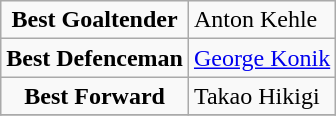<table class="wikitable" style="text-align:center;">
<tr>
<td><strong>Best Goaltender</strong></td>
<td style="text-align:left;">    Anton Kehle</td>
</tr>
<tr>
<td><strong>Best Defenceman</strong></td>
<td style="text-align:left;">  <a href='#'>George Konik</a></td>
</tr>
<tr>
<td><strong>Best Forward</strong></td>
<td style="text-align:left;"> Takao Hikigi</td>
</tr>
<tr>
</tr>
</table>
